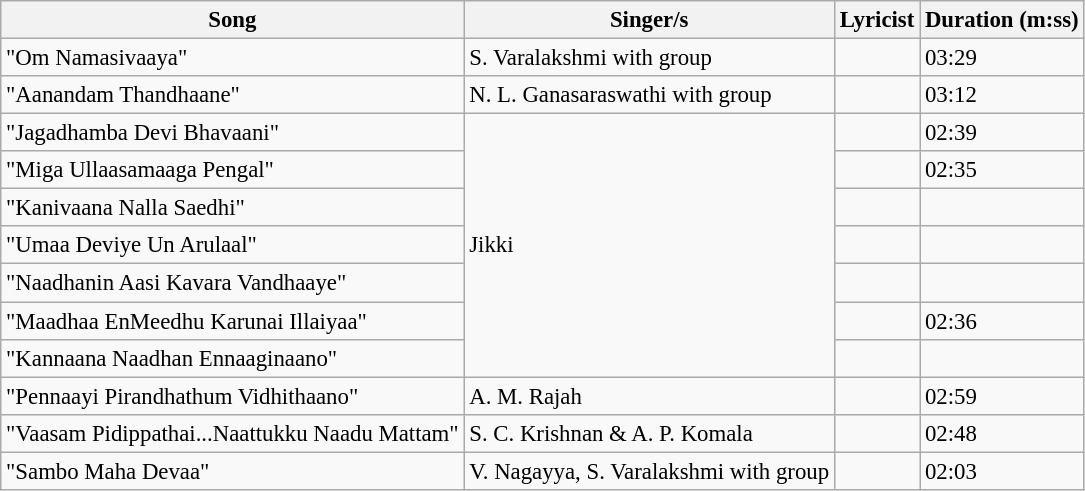<table class="wikitable" style="font-size:95%;">
<tr>
<th>Song</th>
<th>Singer/s</th>
<th>Lyricist</th>
<th>Duration (m:ss)</th>
</tr>
<tr>
<td>"Om Namasivaaya"</td>
<td>S. Varalakshmi with group</td>
<td></td>
<td>03:29</td>
</tr>
<tr>
<td>"Aanandam Thandhaane"</td>
<td>N. L. Ganasaraswathi with group</td>
<td></td>
<td>03:12</td>
</tr>
<tr>
<td>"Jagadhamba Devi Bhavaani"</td>
<td rowspan=7>Jikki</td>
<td></td>
<td>02:39</td>
</tr>
<tr>
<td>"Miga Ullaasamaaga Pengal"</td>
<td></td>
<td>02:35</td>
</tr>
<tr>
<td>"Kanivaana Nalla Saedhi"</td>
<td></td>
<td></td>
</tr>
<tr>
<td>"Umaa Deviye Un Arulaal"</td>
<td></td>
<td></td>
</tr>
<tr>
<td>"Naadhanin Aasi Kavara Vandhaaye"</td>
<td></td>
<td></td>
</tr>
<tr>
<td>"Maadhaa EnMeedhu Karunai Illaiyaa"</td>
<td></td>
<td>02:36</td>
</tr>
<tr>
<td>"Kannaana Naadhan Ennaaginaano"</td>
<td></td>
<td></td>
</tr>
<tr>
<td>"Pennaayi Pirandhathum Vidhithaano"</td>
<td>A. M. Rajah</td>
<td></td>
<td>02:59</td>
</tr>
<tr>
<td>"Vaasam Pidippathai...Naattukku Naadu Mattam"</td>
<td>S. C. Krishnan & A. P. Komala</td>
<td></td>
<td>02:48</td>
</tr>
<tr>
<td>"Sambo Maha Devaa"</td>
<td>V. Nagayya, S. Varalakshmi with group</td>
<td></td>
<td>02:03</td>
</tr>
</table>
